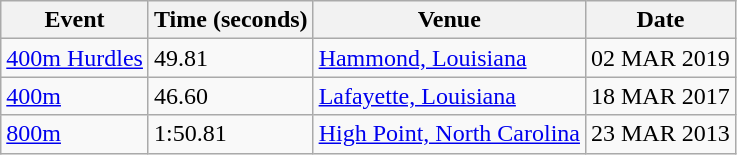<table class=wikitable>
<tr>
<th>Event</th>
<th>Time (seconds)</th>
<th>Venue</th>
<th>Date</th>
</tr>
<tr>
<td><a href='#'>400m Hurdles</a></td>
<td>49.81</td>
<td><a href='#'>Hammond, Louisiana</a></td>
<td>02 MAR 2019</td>
</tr>
<tr>
<td><a href='#'>400m</a></td>
<td>46.60</td>
<td><a href='#'>Lafayette, Louisiana</a></td>
<td>18 MAR 2017</td>
</tr>
<tr>
<td><a href='#'>800m</a></td>
<td>1:50.81</td>
<td><a href='#'>High Point, North Carolina</a></td>
<td>23 MAR 2013</td>
</tr>
</table>
